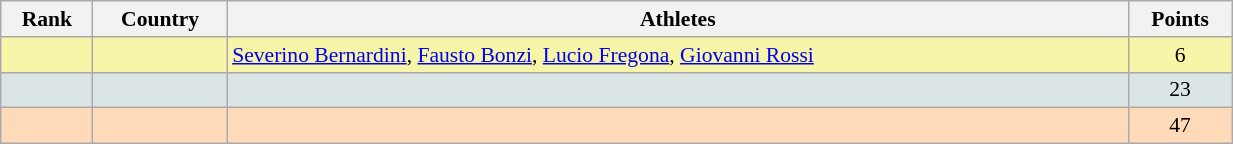<table class="wikitable" width=65% style="font-size:90%; text-align:center;">
<tr>
<th>Rank</th>
<th>Country</th>
<th>Athletes</th>
<th>Points</th>
</tr>
<tr bgcolor="#F7F6A8">
<td></td>
<td align=left></td>
<td align=left><a href='#'>Severino Bernardini</a>, <a href='#'>Fausto Bonzi</a>, <a href='#'>Lucio Fregona</a>, <a href='#'>Giovanni Rossi</a></td>
<td>6</td>
</tr>
<tr bgcolor="#DCE5E5">
<td></td>
<td align=left></td>
<td></td>
<td>23</td>
</tr>
<tr bgcolor="#FFDAB9">
<td></td>
<td align=left></td>
<td></td>
<td>47</td>
</tr>
</table>
